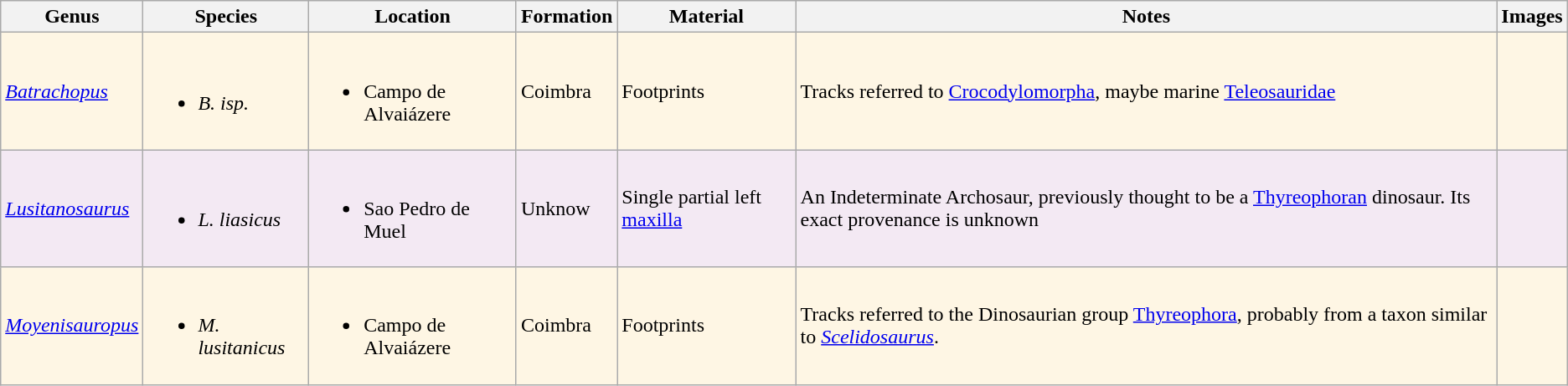<table class="wikitable">
<tr>
<th>Genus</th>
<th>Species</th>
<th>Location</th>
<th>Formation</th>
<th>Material</th>
<th>Notes</th>
<th>Images</th>
</tr>
<tr>
<td style="background:#FEF6E4;"><em><a href='#'>Batrachopus</a></em></td>
<td style="background:#FEF6E4;"><br><ul><li><em>B. isp.</em></li></ul></td>
<td style="background:#FEF6E4;"><br><ul><li>Campo de Alvaiázere</li></ul></td>
<td style="background:#FEF6E4;">Coimbra</td>
<td style="background:#FEF6E4;">Footprints</td>
<td style="background:#FEF6E4;">Tracks referred to <a href='#'>Crocodylomorpha</a>, maybe marine <a href='#'>Teleosauridae</a></td>
<td style="background:#FEF6E4;"></td>
</tr>
<tr>
<td style="background:#f3e9f3;"><em><a href='#'>Lusitanosaurus</a></em></td>
<td style="background:#f3e9f3;"><br><ul><li><em>L. liasicus</em></li></ul></td>
<td style="background:#f3e9f3;"><br><ul><li>Sao Pedro de Muel</li></ul></td>
<td style="background:#f3e9f3;">Unknow</td>
<td style="background:#f3e9f3;">Single partial left <a href='#'>maxilla</a></td>
<td style="background:#f3e9f3;">An Indeterminate Archosaur, previously thought to be a <a href='#'>Thyreophoran</a> dinosaur. Its exact provenance is unknown</td>
<td style="background:#f3e9f3;"></td>
</tr>
<tr>
<td style="background:#FEF6E4;"><em><a href='#'>Moyenisauropus</a></em></td>
<td style="background:#FEF6E4;"><br><ul><li><em>M. lusitanicus</em></li></ul></td>
<td style="background:#FEF6E4;"><br><ul><li>Campo de Alvaiázere</li></ul></td>
<td style="background:#FEF6E4;">Coimbra</td>
<td style="background:#FEF6E4;">Footprints</td>
<td style="background:#FEF6E4;">Tracks referred to the Dinosaurian group <a href='#'>Thyreophora</a>, probably from a taxon similar to <em><a href='#'>Scelidosaurus</a></em>.</td>
<td style="background:#FEF6E4;"></td>
</tr>
</table>
